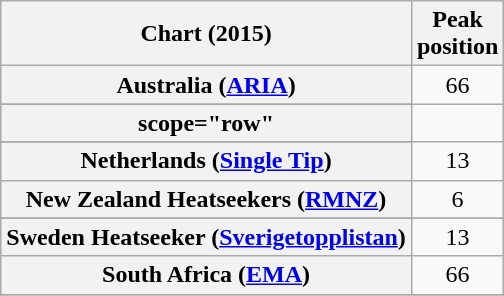<table class="wikitable sortable plainrowheaders" style="text-align:center">
<tr>
<th scope="col">Chart (2015)</th>
<th scope="col">Peak<br> position</th>
</tr>
<tr>
<th scope="row">Australia (<a href='#'>ARIA</a>)</th>
<td>66</td>
</tr>
<tr>
</tr>
<tr>
<th>scope="row"</th>
</tr>
<tr>
</tr>
<tr>
</tr>
<tr>
</tr>
<tr>
<th scope="row">Netherlands (<a href='#'>Single Tip</a>)</th>
<td>13</td>
</tr>
<tr>
<th scope="row">New Zealand Heatseekers (<a href='#'>RMNZ</a>)</th>
<td>6</td>
</tr>
<tr>
</tr>
<tr>
</tr>
<tr>
<th scope="row">Sweden Heatseeker (<a href='#'>Sverigetopplistan</a>)</th>
<td>13</td>
</tr>
<tr>
<th scope="row">South Africa (<a href='#'>EMA</a>)</th>
<td>66</td>
</tr>
<tr>
</tr>
<tr>
</tr>
<tr>
</tr>
</table>
